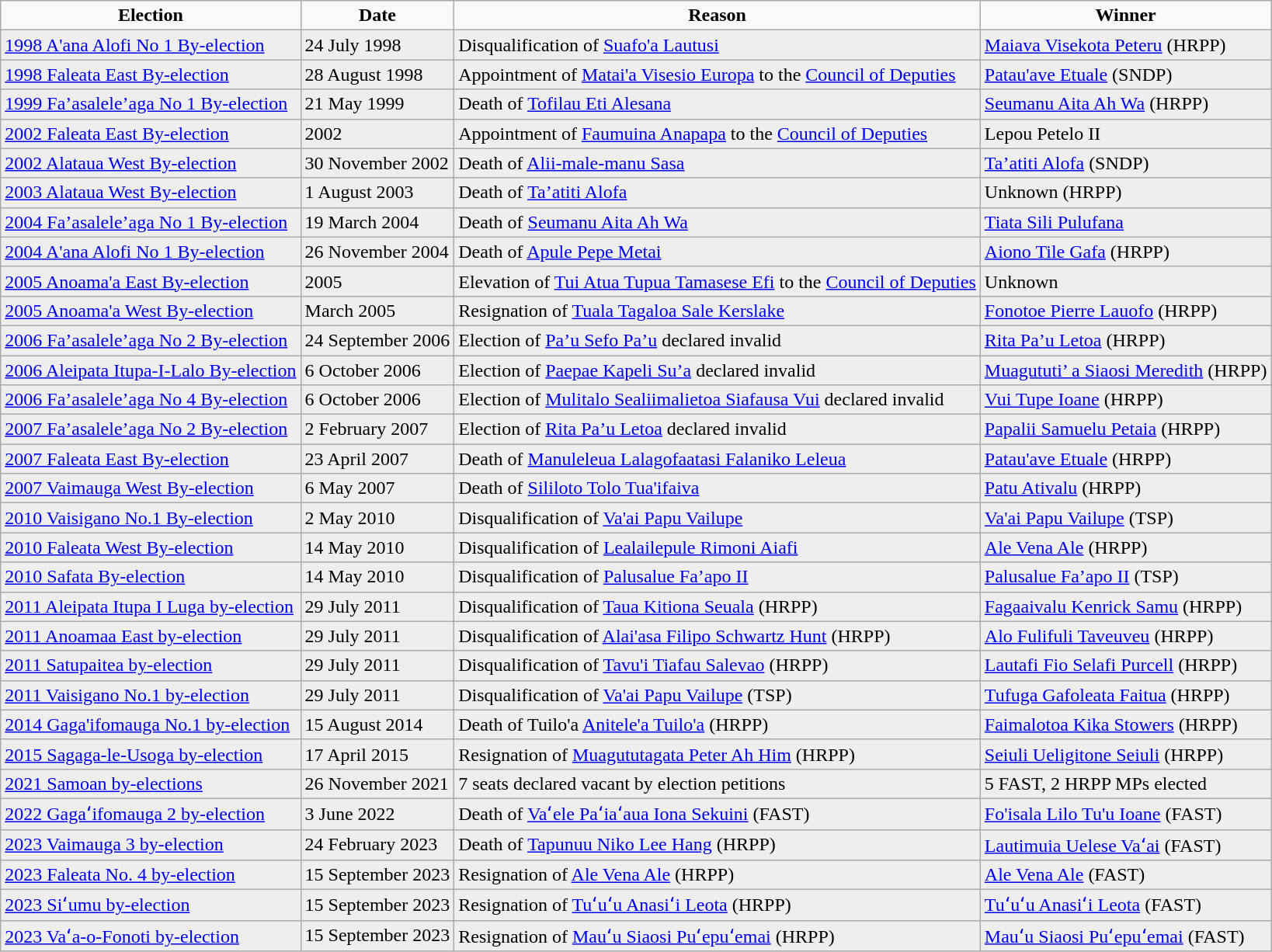<table class="wikitable">
<tr ---->
<td align=center><strong>Election</strong></td>
<td align=center><strong>Date</strong></td>
<td align=center><strong>Reason</strong></td>
<td align=center><strong>Winner</strong></td>
</tr>
<tr ---- bgcolor=#EEEEEE>
<td><a href='#'>1998 A'ana Alofi No 1 By-election</a></td>
<td>24 July 1998</td>
<td>Disqualification of <a href='#'>Suafo'a Lautusi</a></td>
<td bgcolor=><a href='#'>Maiava Visekota Peteru</a> (HRPP)</td>
</tr>
<tr ---- bgcolor=#EEEEEE>
<td><a href='#'>1998 Faleata East By-election</a></td>
<td>28 August 1998</td>
<td>Appointment of <a href='#'>Matai'a Visesio Europa</a> to the <a href='#'>Council of Deputies</a></td>
<td bgcolor=><a href='#'>Patau'ave Etuale</a> (SNDP)</td>
</tr>
<tr ---- bgcolor=#EEEEEE>
<td><a href='#'>1999 Fa’asalele’aga No 1 By-election</a></td>
<td>21 May 1999</td>
<td>Death of <a href='#'>Tofilau Eti Alesana</a></td>
<td bgcolor=><a href='#'>Seumanu Aita Ah Wa</a> (HRPP)</td>
</tr>
<tr ---- bgcolor=#EEEEEE>
<td><a href='#'>2002 Faleata East By-election</a></td>
<td>2002</td>
<td>Appointment of <a href='#'>Faumuina Anapapa</a> to the <a href='#'>Council of Deputies</a></td>
<td>Lepou Petelo II</td>
</tr>
<tr ---- bgcolor=#EEEEEE>
<td><a href='#'>2002 Alataua West By-election</a></td>
<td>30 November 2002</td>
<td>Death of <a href='#'>Alii-male-manu Sasa</a></td>
<td bgcolor=><a href='#'>Ta’atiti Alofa</a> (SNDP)</td>
</tr>
<tr ---- bgcolor=#EEEEEE>
<td><a href='#'>2003 Alataua West By-election</a></td>
<td>1 August 2003</td>
<td>Death of <a href='#'>Ta’atiti Alofa</a></td>
<td bgcolor=>Unknown (HRPP)</td>
</tr>
<tr ---- bgcolor=#EEEEEE>
<td><a href='#'>2004 Fa’asalele’aga No 1 By-election</a></td>
<td>19 March 2004</td>
<td>Death of <a href='#'>Seumanu Aita Ah Wa</a></td>
<td><a href='#'>Tiata Sili Pulufana</a></td>
</tr>
<tr ---- bgcolor=#EEEEEE>
<td><a href='#'>2004 A'ana Alofi No 1 By-election</a></td>
<td>26 November 2004</td>
<td>Death of <a href='#'>Apule Pepe Metai</a></td>
<td bgcolor=><a href='#'>Aiono Tile Gafa</a> (HRPP)</td>
</tr>
<tr ---- bgcolor=#EEEEEE>
<td><a href='#'>2005 Anoama'a East By-election</a></td>
<td>2005</td>
<td>Elevation of <a href='#'>Tui Atua Tupua Tamasese Efi</a> to the <a href='#'>Council of Deputies</a></td>
<td>Unknown</td>
</tr>
<tr ---- bgcolor=#EEEEEE>
<td><a href='#'>2005 Anoama'a West By-election</a></td>
<td>March 2005</td>
<td>Resignation of <a href='#'>Tuala Tagaloa Sale Kerslake</a></td>
<td bgcolor=><a href='#'>Fonotoe Pierre Lauofo</a> (HRPP)</td>
</tr>
<tr ---- bgcolor=#EEEEEE>
<td><a href='#'>2006 Fa’asalele’aga No 2 By-election</a></td>
<td>24 September 2006</td>
<td>Election of <a href='#'>Pa’u Sefo Pa’u</a> declared invalid</td>
<td bgcolor=><a href='#'>Rita Pa’u Letoa</a> (HRPP)</td>
</tr>
<tr ---- bgcolor=#EEEEEE>
<td><a href='#'>2006 Aleipata Itupa-I-Lalo By-election</a></td>
<td>6 October 2006</td>
<td>Election of <a href='#'>Paepae Kapeli Su’a</a> declared invalid</td>
<td bgcolor=><a href='#'>Muagututi’ a Siaosi Meredith</a> (HRPP)</td>
</tr>
<tr ---- bgcolor=#EEEEEE>
<td><a href='#'>2006 Fa’asalele’aga No 4 By-election</a></td>
<td>6 October 2006</td>
<td>Election of <a href='#'>Mulitalo Sealiimalietoa Siafausa Vui</a> declared invalid</td>
<td bgcolor=><a href='#'>Vui Tupe Ioane</a> (HRPP)</td>
</tr>
<tr ---- bgcolor=#EEEEEE>
<td><a href='#'>2007 Fa’asalele’aga No 2 By-election</a></td>
<td>2 February 2007</td>
<td>Election of <a href='#'>Rita Pa’u Letoa</a> declared invalid</td>
<td bgcolor=><a href='#'>Papalii Samuelu Petaia</a> (HRPP)</td>
</tr>
<tr ---- bgcolor=#EEEEEE>
<td><a href='#'>2007 Faleata East By-election</a></td>
<td>23 April 2007</td>
<td>Death of <a href='#'>Manuleleua Lalagofaatasi Falaniko Leleua</a></td>
<td bgcolor=><a href='#'>Patau'ave Etuale</a> (HRPP)</td>
</tr>
<tr ---- bgcolor=#EEEEEE>
<td><a href='#'>2007 Vaimauga West By-election</a></td>
<td>6 May 2007</td>
<td>Death of <a href='#'>Sililoto Tolo Tua'ifaiva</a></td>
<td bgcolor=><a href='#'>Patu Ativalu</a> (HRPP)</td>
</tr>
<tr ---- bgcolor=#EEEEEE>
<td><a href='#'>2010 Vaisigano No.1 By-election</a></td>
<td>2 May 2010</td>
<td>Disqualification of <a href='#'>Va'ai Papu Vailupe</a></td>
<td bgcolor=><a href='#'>Va'ai Papu Vailupe</a> (TSP)</td>
</tr>
<tr ---- bgcolor=#EEEEEE>
<td><a href='#'>2010 Faleata West By-election</a></td>
<td>14 May 2010</td>
<td>Disqualification of <a href='#'>Lealailepule Rimoni Aiafi</a></td>
<td bgcolor=><a href='#'>Ale Vena Ale</a> (HRPP)</td>
</tr>
<tr ---- bgcolor=#EEEEEE>
<td><a href='#'>2010 Safata By-election</a></td>
<td>14 May 2010</td>
<td>Disqualification of <a href='#'>Palusalue Fa’apo II</a></td>
<td bgcolor=><a href='#'>Palusalue Fa’apo II</a> (TSP)</td>
</tr>
<tr ---- bgcolor=#EEEEEE>
<td><a href='#'>2011 Aleipata Itupa I Luga by-election</a></td>
<td>29 July 2011</td>
<td>Disqualification of <a href='#'>Taua Kitiona Seuala</a> (HRPP)</td>
<td bgcolor=><a href='#'>Fagaaivalu Kenrick Samu</a> (HRPP)</td>
</tr>
<tr ---- bgcolor=#EEEEEE>
<td><a href='#'>2011 Anoamaa East by-election</a></td>
<td>29 July 2011</td>
<td>Disqualification of <a href='#'>Alai'asa Filipo Schwartz Hunt</a> (HRPP)</td>
<td bgcolor=><a href='#'>Alo Fulifuli Taveuveu</a> (HRPP)</td>
</tr>
<tr ---- bgcolor=#EEEEEE>
<td><a href='#'>2011 Satupaitea by-election</a></td>
<td>29 July 2011</td>
<td>Disqualification of <a href='#'>Tavu'i Tiafau Salevao</a> (HRPP)</td>
<td bgcolor=><a href='#'>Lautafi Fio Selafi Purcell</a> (HRPP)</td>
</tr>
<tr ---- bgcolor=#EEEEEE>
<td><a href='#'>2011 Vaisigano No.1 by-election</a></td>
<td>29 July 2011</td>
<td>Disqualification of <a href='#'>Va'ai Papu Vailupe</a> (TSP)</td>
<td bgcolor=><a href='#'>Tufuga Gafoleata Faitua</a> (HRPP)</td>
</tr>
<tr ---- bgcolor=#EEEEEE>
<td><a href='#'>2014 Gaga'ifomauga No.1 by-election</a></td>
<td>15 August 2014</td>
<td>Death of Tuilo'a <a href='#'>Anitele'a Tuilo'a</a> (HRPP)</td>
<td bgcolor=><a href='#'>Faimalotoa Kika Stowers</a> (HRPP)</td>
</tr>
<tr ---- bgcolor=#EEEEEE>
<td><a href='#'>2015 Sagaga-le-Usoga by-election</a></td>
<td>17 April 2015</td>
<td>Resignation of <a href='#'>Muagututagata Peter Ah Him</a> (HRPP)</td>
<td bgcolor=><a href='#'>Seiuli Ueligitone Seiuli</a> (HRPP)</td>
</tr>
<tr ---- bgcolor=#EEEEEE>
<td><a href='#'>2021 Samoan by-elections</a></td>
<td>26 November 2021</td>
<td>7 seats declared vacant by election petitions</td>
<td>5 FAST, 2 HRPP MPs elected</td>
</tr>
<tr ---- bgcolor=#EEEEEE>
<td><a href='#'>2022 Gagaʻifomauga 2 by-election</a></td>
<td>3 June 2022</td>
<td>Death of <a href='#'>Vaʻele Paʻiaʻaua Iona Sekuini</a> (FAST)</td>
<td bgcolor=><a href='#'>Fo'isala Lilo Tu'u Ioane</a> (FAST)</td>
</tr>
<tr ---- bgcolor=#EEEEEE>
<td><a href='#'>2023 Vaimauga 3 by-election</a></td>
<td>24 February 2023</td>
<td>Death of <a href='#'>Tapunuu Niko Lee Hang</a> (HRPP)</td>
<td bgcolor=><a href='#'>Lautimuia Uelese Vaʻai</a> (FAST)</td>
</tr>
<tr ---- bgcolor=#EEEEEE>
<td><a href='#'>2023 Faleata No. 4 by-election</a></td>
<td>15 September 2023</td>
<td>Resignation of <a href='#'>Ale Vena Ale</a> (HRPP)</td>
<td bgcolor=><a href='#'>Ale Vena Ale</a> (FAST)</td>
</tr>
<tr ---- bgcolor=#EEEEEE>
<td><a href='#'>2023 Siʻumu by-election</a></td>
<td>15 September 2023</td>
<td>Resignation of <a href='#'>Tuʻuʻu Anasiʻi Leota</a> (HRPP)</td>
<td bgcolor=><a href='#'>Tuʻuʻu Anasiʻi Leota</a> (FAST)</td>
</tr>
<tr ---- bgcolor=#EEEEEE>
<td><a href='#'>2023 Vaʻa-o-Fonoti by-election</a></td>
<td>15 September 2023</td>
<td>Resignation of <a href='#'>Mauʻu Siaosi Puʻepuʻemai</a> (HRPP)</td>
<td bgcolor=><a href='#'>Mauʻu Siaosi Puʻepuʻemai</a> (FAST)</td>
</tr>
</table>
